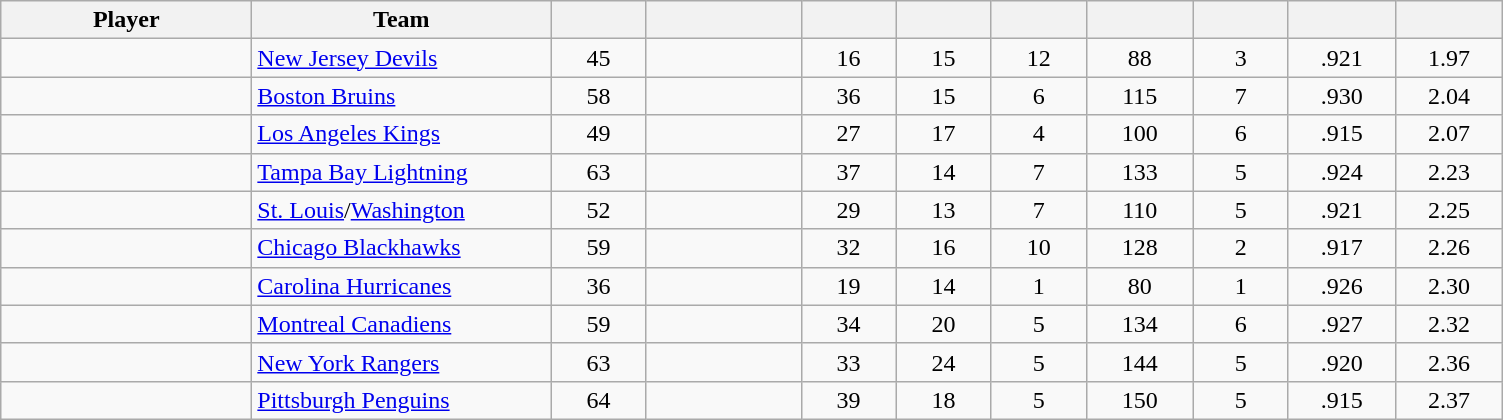<table class="wikitable sortable">
<tr>
<th style="width: 10em;">Player</th>
<th style="width: 12em;">Team</th>
<th style="width: 3.5em;"></th>
<th style="width: 6em;"></th>
<th style="width: 3.5em;"></th>
<th style="width: 3.5em;"></th>
<th style="width: 3.5em;"></th>
<th style="width: 4em;"></th>
<th style="width: 3.5em;"></th>
<th style="width: 4em;"></th>
<th style="width: 4em;"></th>
</tr>
<tr style="text-align:center;">
<td style="text-align:left;"></td>
<td style="text-align:left;"><a href='#'>New Jersey Devils</a></td>
<td>45</td>
<td></td>
<td>16</td>
<td>15</td>
<td>12</td>
<td>88</td>
<td>3</td>
<td>.921</td>
<td>1.97</td>
</tr>
<tr style="text-align:center;">
<td style="text-align:left;"></td>
<td style="text-align:left;"><a href='#'>Boston Bruins</a></td>
<td>58</td>
<td></td>
<td>36</td>
<td>15</td>
<td>6</td>
<td>115</td>
<td>7</td>
<td>.930</td>
<td>2.04</td>
</tr>
<tr style="text-align:center;">
<td style="text-align:left;"></td>
<td style="text-align:left;"><a href='#'>Los Angeles Kings</a></td>
<td>49</td>
<td></td>
<td>27</td>
<td>17</td>
<td>4</td>
<td>100</td>
<td>6</td>
<td>.915</td>
<td>2.07</td>
</tr>
<tr style="text-align:center;">
<td style="text-align:left;"></td>
<td style="text-align:left;"><a href='#'>Tampa Bay Lightning</a></td>
<td>63</td>
<td></td>
<td>37</td>
<td>14</td>
<td>7</td>
<td>133</td>
<td>5</td>
<td>.924</td>
<td>2.23</td>
</tr>
<tr style="text-align:center;">
<td style="text-align:left;"></td>
<td style="text-align:left;"><a href='#'>St. Louis</a>/<a href='#'>Washington</a></td>
<td>52</td>
<td></td>
<td>29</td>
<td>13</td>
<td>7</td>
<td>110</td>
<td>5</td>
<td>.921</td>
<td>2.25</td>
</tr>
<tr style="text-align:center;">
<td style="text-align:left;"></td>
<td style="text-align:left;"><a href='#'>Chicago Blackhawks</a></td>
<td>59</td>
<td></td>
<td>32</td>
<td>16</td>
<td>10</td>
<td>128</td>
<td>2</td>
<td>.917</td>
<td>2.26</td>
</tr>
<tr style="text-align:center;">
<td style="text-align:left;"></td>
<td style="text-align:left;"><a href='#'>Carolina Hurricanes</a></td>
<td>36</td>
<td></td>
<td>19</td>
<td>14</td>
<td>1</td>
<td>80</td>
<td>1</td>
<td>.926</td>
<td>2.30</td>
</tr>
<tr style="text-align:center;">
<td style="text-align:left;"></td>
<td style="text-align:left;"><a href='#'>Montreal Canadiens</a></td>
<td>59</td>
<td></td>
<td>34</td>
<td>20</td>
<td>5</td>
<td>134</td>
<td>6</td>
<td>.927</td>
<td>2.32</td>
</tr>
<tr style="text-align:center;">
<td style="text-align:left;"></td>
<td style="text-align:left;"><a href='#'>New York Rangers</a></td>
<td>63</td>
<td></td>
<td>33</td>
<td>24</td>
<td>5</td>
<td>144</td>
<td>5</td>
<td>.920</td>
<td>2.36</td>
</tr>
<tr style="text-align:center;">
<td style="text-align:left;"></td>
<td style="text-align:left;"><a href='#'>Pittsburgh Penguins</a></td>
<td>64</td>
<td></td>
<td>39</td>
<td>18</td>
<td>5</td>
<td>150</td>
<td>5</td>
<td>.915</td>
<td>2.37</td>
</tr>
</table>
